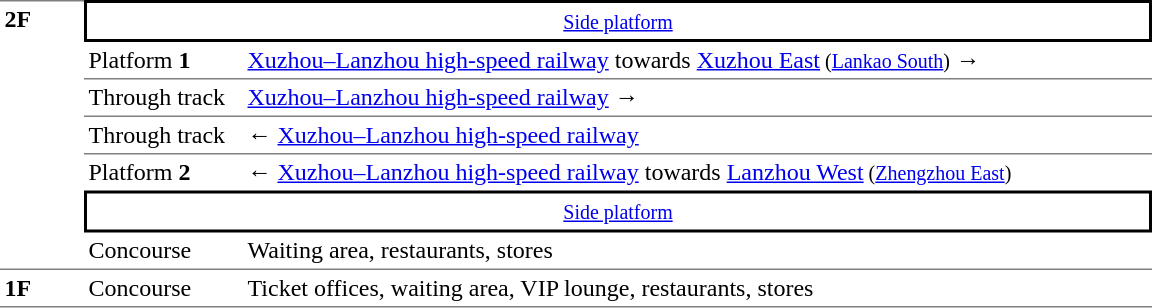<table table border=0 cellspacing=0 cellpadding=3>
<tr>
<td style="border-top:solid 1px gray;border-bottom:solid 1px gray;" width=50 rowspan=7 valign=top><strong>2F</strong></td>
<td style="border-top:solid 2px black;border-right:solid 2px black;border-left:solid 2px black;border-bottom:solid 2px black;text-align:center;" colspan=2><small><a href='#'>Side platform</a></small></td>
</tr>
<tr>
<td style="border-bottom:solid 1px gray;" width=100>Platform <strong>1</strong></td>
<td style="border-bottom:solid 1px gray;" width=600> <a href='#'>Xuzhou–Lanzhou high-speed railway</a> towards <a href='#'>Xuzhou East</a><small> (<a href='#'>Lankao South</a>)</small> →</td>
</tr>
<tr>
<td style="border-bottom:solid 1px gray;">Through track</td>
<td style="border-bottom:solid 1px gray;"> <a href='#'>Xuzhou–Lanzhou high-speed railway</a> →</td>
</tr>
<tr>
<td style="border-bottom:solid 1px gray;">Through track</td>
<td style="border-bottom:solid 1px gray;">← <a href='#'>Xuzhou–Lanzhou high-speed railway</a></td>
</tr>
<tr>
<td>Platform <strong>2</strong></td>
<td>← <a href='#'>Xuzhou–Lanzhou high-speed railway</a> towards <a href='#'>Lanzhou West</a><small> (<a href='#'>Zhengzhou East</a>)</small></td>
</tr>
<tr>
<td style="border-top:solid 2px black;border-right:solid 2px black;border-left:solid 2px black;border-bottom:solid 2px black;text-align:center;" colspan=2><small><a href='#'>Side platform</a></small></td>
</tr>
<tr>
<td style="border-bottom:solid 1px gray;" width=100>Concourse</td>
<td style="border-bottom:solid 1px gray;" width=600>Waiting area, restaurants, stores</td>
</tr>
<tr>
<td style="border-bottom:solid 1px gray;vertical-align:top;"><strong>1F</strong></td>
<td style="border-bottom:solid 1px gray;vertical-align:top;">Concourse</td>
<td style="border-bottom:solid 1px gray;vertical-align:top;">Ticket offices, waiting area, VIP lounge, restaurants, stores</td>
</tr>
</table>
